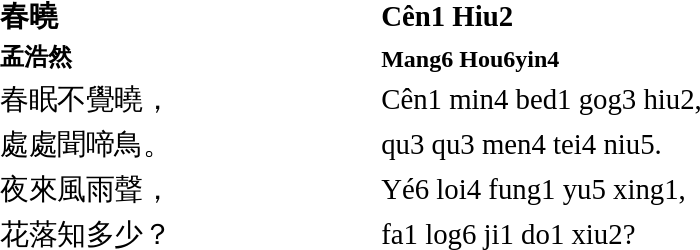<table border="0" align="center">
<tr>
<td width="250"><big><strong>春曉</strong></big></td>
<td><big><strong>Cên1 Hiu2</strong></big></td>
</tr>
<tr>
<td><strong>孟浩然</strong></td>
<td><strong>Mang6 Hou6yin4</strong></td>
</tr>
<tr>
<td><big>春眠不覺曉，</big></td>
<td><big>Cên1 min4 bed1 gog3 hiu2,</big></td>
</tr>
<tr>
<td><big>處處聞啼鳥。</big></td>
<td><big>qu3 qu3 men4 tei4 niu5.</big></td>
</tr>
<tr>
<td><big>夜來風雨聲，</big></td>
<td><big>Yé6 loi4 fung1 yu5 xing1,</big></td>
</tr>
<tr>
<td><big>花落知多少？</big></td>
<td><big>fa1 log6 ji1 do1 xiu2?</big></td>
</tr>
</table>
